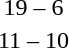<table style="text-align:center">
<tr>
<th width=200></th>
<th width=100></th>
<th width=200></th>
</tr>
<tr>
<td align=right><strong></strong></td>
<td>19 – 6</td>
<td align=left></td>
</tr>
<tr>
<td align=right><strong></strong></td>
<td>11 – 10</td>
<td align=left></td>
</tr>
</table>
